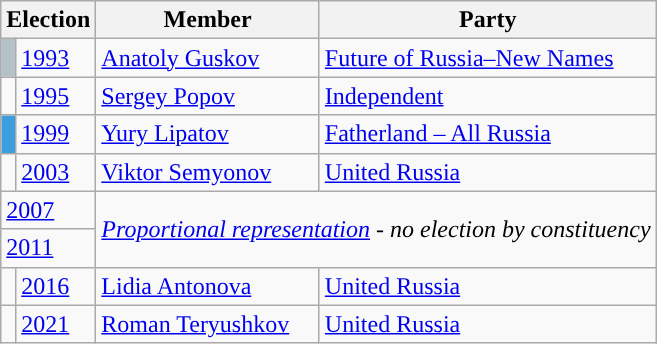<table class="wikitable">
<tr>
<th colspan="2">Election</th>
<th>Member</th>
<th>Party</th>
</tr>
<tr>
<td style="background-color:#B4C1C7"></td>
<td><a href='#'>1993</a></td>
<td><a href='#'>Anatoly Guskov</a></td>
<td><a href='#'>Future of Russia–New Names</a></td>
</tr>
<tr>
<td style="background-color:"></td>
<td><a href='#'>1995</a></td>
<td><a href='#'>Sergey Popov</a></td>
<td><a href='#'>Independent</a></td>
</tr>
<tr>
<td style="background-color:#3B9EDF"></td>
<td><a href='#'>1999</a></td>
<td><a href='#'>Yury Lipatov</a></td>
<td><a href='#'>Fatherland – All Russia</a></td>
</tr>
<tr>
<td style="background-color:"></td>
<td><a href='#'>2003</a></td>
<td><a href='#'>Viktor Semyonov</a></td>
<td><a href='#'>United Russia</a></td>
</tr>
<tr>
<td colspan=2><a href='#'>2007</a></td>
<td colspan=2 rowspan=2><em><a href='#'>Proportional representation</a> - no election by constituency</em></td>
</tr>
<tr>
<td colspan=2><a href='#'>2011</a></td>
</tr>
<tr>
<td style="background-color:"></td>
<td><a href='#'>2016</a></td>
<td><a href='#'>Lidia Antonova</a></td>
<td><a href='#'>United Russia</a></td>
</tr>
<tr>
<td style="background-color:"></td>
<td><a href='#'>2021</a></td>
<td><a href='#'>Roman Teryushkov</a></td>
<td><a href='#'>United Russia</a></td>
</tr>
</table>
